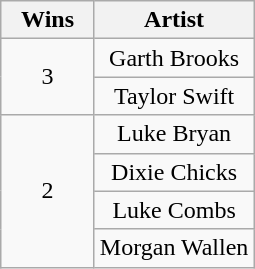<table class="wikitable" style="text-align:center;">
<tr>
<th scope="col" width="55">Wins</th>
<th scope="col" align="center">Artist</th>
</tr>
<tr>
<td rowspan=2 style="text-align:center">3</td>
<td>Garth Brooks</td>
</tr>
<tr>
<td>Taylor Swift</td>
</tr>
<tr>
<td rowspan=4 style="text-align:center">2</td>
<td>Luke Bryan</td>
</tr>
<tr>
<td>Dixie Chicks</td>
</tr>
<tr>
<td>Luke Combs</td>
</tr>
<tr>
<td>Morgan Wallen</td>
</tr>
</table>
